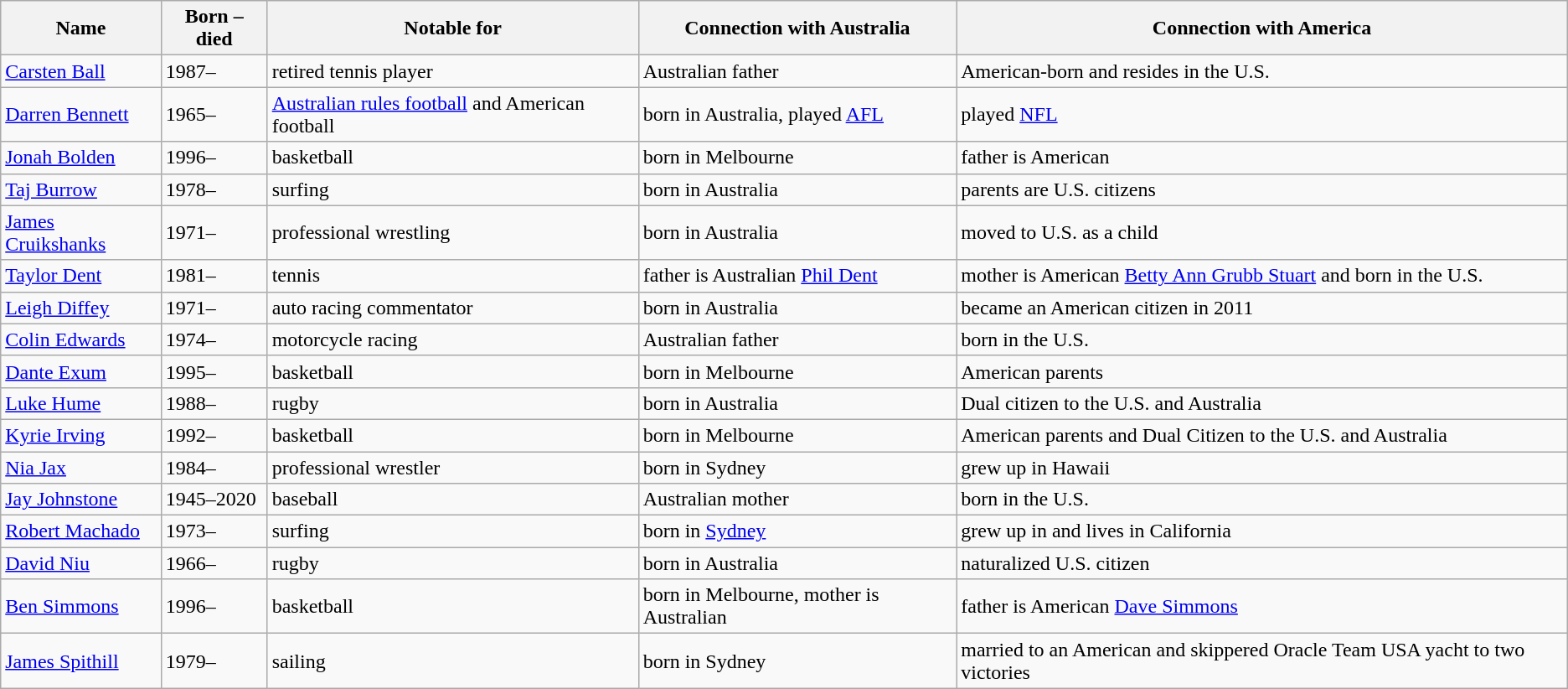<table class="wikitable">
<tr>
<th>Name</th>
<th>Born – died</th>
<th>Notable for</th>
<th>Connection with Australia</th>
<th>Connection with America</th>
</tr>
<tr>
<td><a href='#'>Carsten Ball</a></td>
<td>1987–</td>
<td>retired tennis player</td>
<td>Australian father</td>
<td>American-born and resides in the U.S.</td>
</tr>
<tr>
<td><a href='#'>Darren Bennett</a></td>
<td>1965–</td>
<td><a href='#'>Australian rules football</a> and American football</td>
<td>born in Australia, played <a href='#'>AFL</a></td>
<td>played <a href='#'>NFL</a></td>
</tr>
<tr>
<td><a href='#'>Jonah Bolden</a></td>
<td>1996–</td>
<td>basketball</td>
<td>born in Melbourne</td>
<td>father is American</td>
</tr>
<tr>
<td><a href='#'>Taj Burrow</a></td>
<td>1978–</td>
<td>surfing</td>
<td>born in Australia</td>
<td>parents are U.S. citizens</td>
</tr>
<tr>
<td><a href='#'>James Cruikshanks</a></td>
<td>1971–</td>
<td>professional wrestling</td>
<td>born in Australia</td>
<td>moved to U.S. as a child</td>
</tr>
<tr>
<td><a href='#'>Taylor Dent</a></td>
<td>1981–</td>
<td>tennis</td>
<td>father is Australian <a href='#'>Phil Dent</a></td>
<td>mother is American <a href='#'>Betty Ann Grubb Stuart</a> and born in the U.S.</td>
</tr>
<tr>
<td><a href='#'>Leigh Diffey</a></td>
<td>1971–</td>
<td>auto racing commentator</td>
<td>born in Australia</td>
<td>became an American citizen in 2011</td>
</tr>
<tr>
<td><a href='#'>Colin Edwards</a></td>
<td>1974–</td>
<td>motorcycle racing</td>
<td>Australian father</td>
<td>born in the U.S.</td>
</tr>
<tr>
<td><a href='#'>Dante Exum</a></td>
<td>1995–</td>
<td>basketball</td>
<td>born in Melbourne</td>
<td>American parents</td>
</tr>
<tr>
<td><a href='#'>Luke Hume</a></td>
<td>1988–</td>
<td>rugby</td>
<td>born in Australia</td>
<td>Dual citizen to the U.S. and Australia</td>
</tr>
<tr>
<td><a href='#'>Kyrie Irving</a></td>
<td>1992–</td>
<td>basketball</td>
<td>born in Melbourne</td>
<td>American parents and Dual Citizen to the U.S. and Australia</td>
</tr>
<tr>
<td><a href='#'>Nia Jax</a></td>
<td>1984–</td>
<td>professional wrestler</td>
<td>born in Sydney</td>
<td>grew up in Hawaii</td>
</tr>
<tr>
<td><a href='#'>Jay Johnstone</a></td>
<td>1945–2020</td>
<td>baseball</td>
<td>Australian mother</td>
<td>born in the U.S.</td>
</tr>
<tr>
<td><a href='#'>Robert Machado</a></td>
<td>1973–</td>
<td>surfing</td>
<td>born in <a href='#'>Sydney</a></td>
<td>grew up in and lives in California</td>
</tr>
<tr>
<td><a href='#'>David Niu</a></td>
<td>1966–</td>
<td>rugby</td>
<td>born in Australia</td>
<td>naturalized U.S. citizen</td>
</tr>
<tr>
<td><a href='#'>Ben Simmons</a></td>
<td>1996–</td>
<td>basketball</td>
<td>born in Melbourne, mother is Australian</td>
<td>father is American <a href='#'>Dave Simmons</a></td>
</tr>
<tr>
<td><a href='#'>James Spithill</a></td>
<td>1979–</td>
<td>sailing</td>
<td>born in Sydney</td>
<td>married to an American and skippered Oracle Team USA yacht to two victories</td>
</tr>
</table>
